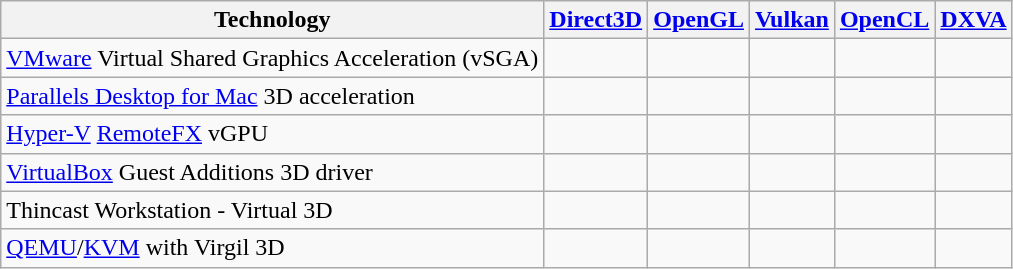<table class="wikitable">
<tr>
<th>Technology</th>
<th><a href='#'>Direct3D</a></th>
<th><a href='#'>OpenGL</a></th>
<th><a href='#'>Vulkan</a></th>
<th><a href='#'>OpenCL</a></th>
<th><a href='#'>DXVA</a></th>
</tr>
<tr>
<td><a href='#'>VMware</a> Virtual Shared Graphics Acceleration (vSGA)<wbr></td>
<td></td>
<td></td>
<td></td>
<td></td>
<td></td>
</tr>
<tr>
<td><a href='#'>Parallels Desktop for Mac</a> 3D acceleration<wbr></td>
<td></td>
<td></td>
<td></td>
<td></td>
<td></td>
</tr>
<tr>
<td><a href='#'>Hyper-V</a> <a href='#'>RemoteFX</a> vGPU<wbr></td>
<td></td>
<td></td>
<td></td>
<td></td>
<td></td>
</tr>
<tr>
<td><a href='#'>VirtualBox</a> Guest Additions 3D driver<wbr></td>
<td></td>
<td></td>
<td></td>
<td></td>
<td></td>
</tr>
<tr>
<td>Thincast Workstation - Virtual 3D<wbr></td>
<td></td>
<td></td>
<td></td>
<td></td>
<td></td>
</tr>
<tr>
<td><a href='#'>QEMU</a>/<a href='#'>KVM</a> with Virgil 3D<wbr></td>
<td></td>
<td></td>
<td></td>
<td></td>
<td></td>
</tr>
</table>
